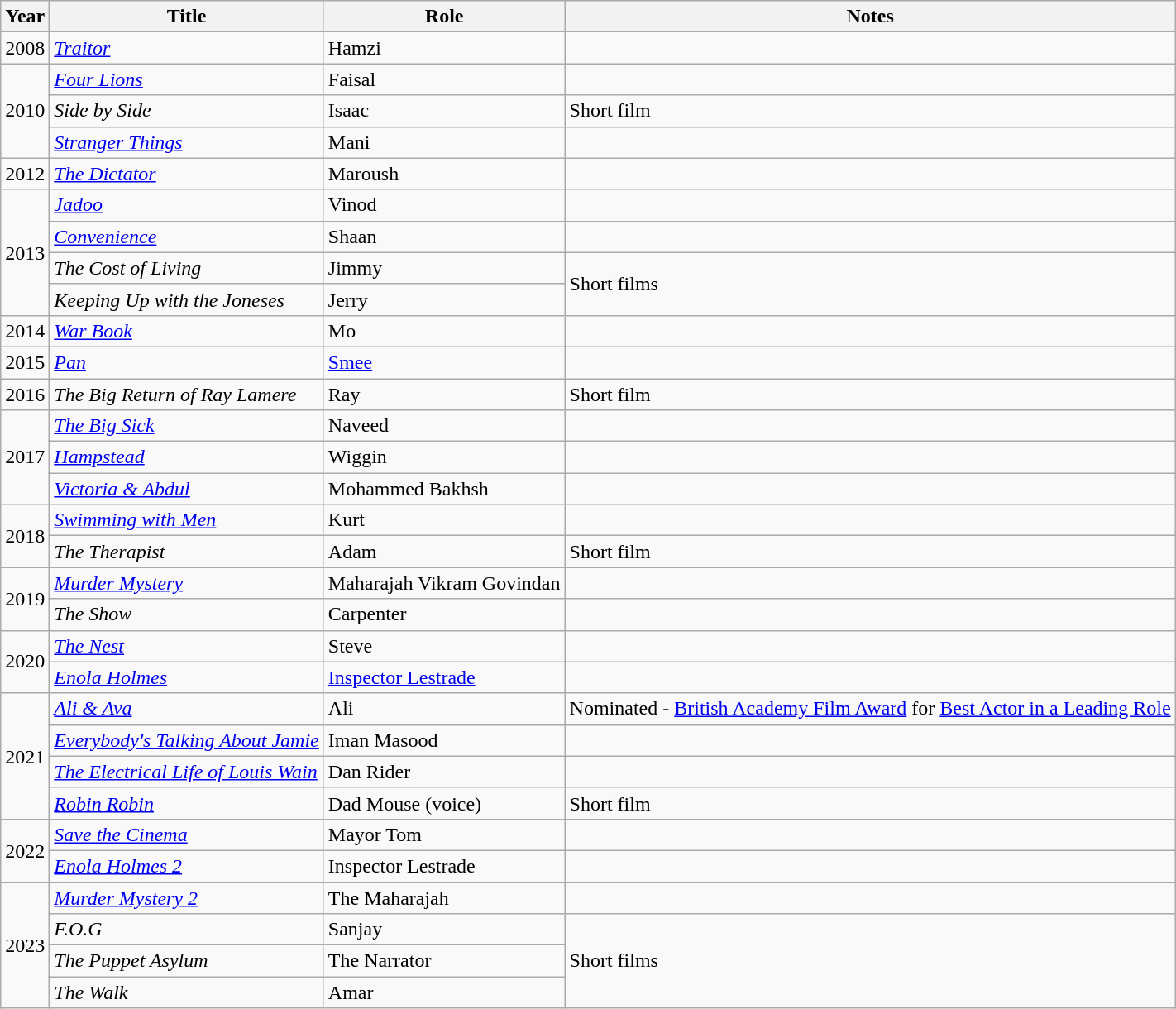<table class="wikitable sortable">
<tr>
<th>Year</th>
<th>Title</th>
<th>Role</th>
<th>Notes</th>
</tr>
<tr>
<td>2008</td>
<td><em><a href='#'>Traitor</a></em></td>
<td>Hamzi</td>
<td></td>
</tr>
<tr>
<td rowspan="3">2010</td>
<td><em><a href='#'>Four Lions</a></em></td>
<td>Faisal</td>
<td></td>
</tr>
<tr>
<td><em>Side by Side</em></td>
<td>Isaac</td>
<td>Short film</td>
</tr>
<tr>
<td><em><a href='#'>Stranger Things</a></em></td>
<td>Mani</td>
<td></td>
</tr>
<tr>
<td>2012</td>
<td><em><a href='#'>The Dictator</a></em></td>
<td>Maroush</td>
<td></td>
</tr>
<tr>
<td rowspan="4">2013</td>
<td><em><a href='#'>Jadoo</a></em></td>
<td>Vinod</td>
<td></td>
</tr>
<tr>
<td><em><a href='#'>Convenience</a></em></td>
<td>Shaan</td>
<td></td>
</tr>
<tr>
<td><em>The Cost of Living</em></td>
<td>Jimmy</td>
<td rowspan="2">Short films</td>
</tr>
<tr>
<td><em>Keeping Up with the Joneses</em></td>
<td>Jerry</td>
</tr>
<tr>
<td>2014</td>
<td><em><a href='#'>War Book</a></em></td>
<td>Mo</td>
<td></td>
</tr>
<tr>
<td>2015</td>
<td><em><a href='#'>Pan</a></em></td>
<td><a href='#'>Smee</a></td>
<td></td>
</tr>
<tr>
<td>2016</td>
<td><em>The Big Return of Ray Lamere</em></td>
<td>Ray</td>
<td>Short film</td>
</tr>
<tr>
<td rowspan="3">2017</td>
<td><em><a href='#'>The Big Sick</a></em></td>
<td>Naveed</td>
<td></td>
</tr>
<tr>
<td><em><a href='#'>Hampstead</a></em></td>
<td>Wiggin</td>
<td></td>
</tr>
<tr>
<td><em><a href='#'>Victoria & Abdul</a></em></td>
<td>Mohammed Bakhsh</td>
<td></td>
</tr>
<tr>
<td rowspan="2">2018</td>
<td><em><a href='#'>Swimming with Men</a></em></td>
<td>Kurt</td>
<td></td>
</tr>
<tr>
<td><em>The Therapist</em></td>
<td>Adam</td>
<td>Short film</td>
</tr>
<tr>
<td rowspan="2">2019</td>
<td><em><a href='#'>Murder Mystery</a></em></td>
<td>Maharajah Vikram Govindan</td>
<td></td>
</tr>
<tr>
<td><em>The Show</em></td>
<td>Carpenter</td>
<td></td>
</tr>
<tr>
<td rowspan="2">2020</td>
<td><em><a href='#'>The Nest</a></em></td>
<td>Steve</td>
<td></td>
</tr>
<tr>
<td><em><a href='#'>Enola Holmes</a></em></td>
<td><a href='#'>Inspector Lestrade</a></td>
<td></td>
</tr>
<tr>
<td rowspan="4">2021</td>
<td><em><a href='#'>Ali & Ava</a></em></td>
<td>Ali</td>
<td>Nominated - <a href='#'>British Academy Film Award</a> for <a href='#'>Best Actor in a Leading Role</a></td>
</tr>
<tr>
<td><em><a href='#'>Everybody's Talking About Jamie</a></em></td>
<td>Iman Masood</td>
<td></td>
</tr>
<tr>
<td><em><a href='#'>The Electrical Life of Louis Wain</a></em></td>
<td>Dan Rider</td>
<td></td>
</tr>
<tr>
<td><em><a href='#'>Robin Robin</a></em></td>
<td>Dad Mouse (voice)</td>
<td>Short film</td>
</tr>
<tr>
<td rowspan="2">2022</td>
<td><em><a href='#'>Save the Cinema</a></em></td>
<td>Mayor Tom</td>
<td></td>
</tr>
<tr>
<td><em><a href='#'>Enola Holmes 2</a></em></td>
<td>Inspector Lestrade</td>
<td></td>
</tr>
<tr>
<td rowspan="4">2023</td>
<td><em><a href='#'>Murder Mystery 2</a></em></td>
<td>The Maharajah</td>
<td></td>
</tr>
<tr>
<td><em>F.O.G</em></td>
<td>Sanjay</td>
<td rowspan="3">Short films</td>
</tr>
<tr>
<td><em>The Puppet Asylum</em></td>
<td>The Narrator</td>
</tr>
<tr>
<td><em>The Walk</em></td>
<td>Amar</td>
</tr>
</table>
